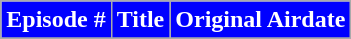<table class="wikitable plainrowheaders">
<tr style="color:white">
<th style="background: #0000FF;">Episode #</th>
<th style="background: #0000FF;">Title</th>
<th style="background: #0000FF;">Original Airdate</th>
</tr>
<tr>
</tr>
</table>
